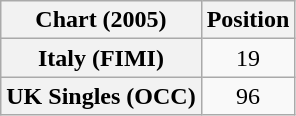<table class="wikitable plainrowheaders" style="text-align:center">
<tr>
<th>Chart (2005)</th>
<th>Position</th>
</tr>
<tr>
<th scope="row">Italy (FIMI)</th>
<td>19</td>
</tr>
<tr>
<th scope="row">UK Singles (OCC)</th>
<td>96</td>
</tr>
</table>
